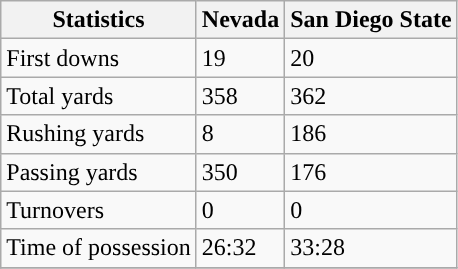<table class="wikitable">
<tr>
<th>Statistics</th>
<th>Nevada</th>
<th>San Diego State</th>
</tr>
<tr>
<td>First downs</td>
<td>19</td>
<td>20</td>
</tr>
<tr>
<td>Total yards</td>
<td>358</td>
<td>362</td>
</tr>
<tr>
<td>Rushing yards</td>
<td>8</td>
<td>186</td>
</tr>
<tr>
<td>Passing yards</td>
<td>350</td>
<td>176</td>
</tr>
<tr>
<td>Turnovers</td>
<td>0</td>
<td>0</td>
</tr>
<tr>
<td>Time of possession</td>
<td>26:32</td>
<td>33:28</td>
</tr>
<tr>
</tr>
</table>
